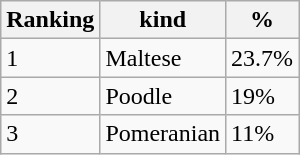<table class="wikitable">
<tr>
<th>Ranking</th>
<th>kind</th>
<th>%</th>
</tr>
<tr>
<td>1</td>
<td>Maltese</td>
<td>23.7%</td>
</tr>
<tr>
<td>2</td>
<td>Poodle</td>
<td>19%</td>
</tr>
<tr>
<td>3</td>
<td>Pomeranian</td>
<td>11%</td>
</tr>
</table>
